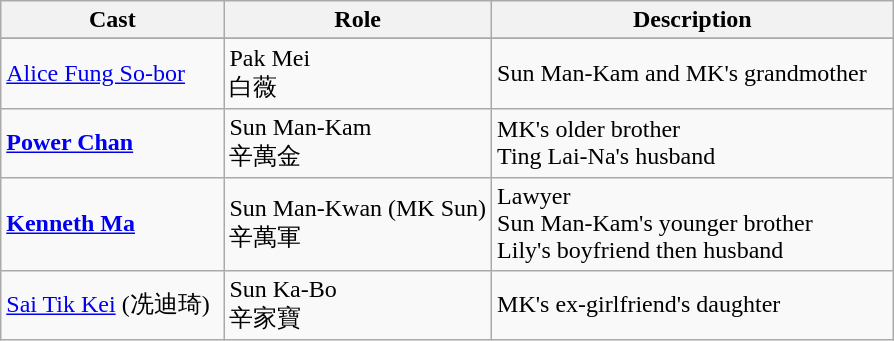<table class="wikitable">
<tr>
<th style="width:25%">Cast</th>
<th style="width:30%">Role</th>
<th>Description</th>
</tr>
<tr>
</tr>
<tr>
<td><a href='#'>Alice Fung So-bor</a></td>
<td>Pak Mei<br>白薇</td>
<td>Sun Man-Kam and MK's grandmother</td>
</tr>
<tr>
<td><strong><a href='#'>Power Chan</a></strong></td>
<td>Sun Man-Kam<br>辛萬金</td>
<td>MK's older brother<br>Ting Lai-Na's husband</td>
</tr>
<tr>
<td><strong><a href='#'>Kenneth Ma</a></strong></td>
<td>Sun Man-Kwan (MK Sun)<br>辛萬軍</td>
<td>Lawyer<br>Sun Man-Kam's younger brother<br>Lily's boyfriend then husband</td>
</tr>
<tr>
<td><a href='#'>Sai Tik Kei</a> (冼迪琦)</td>
<td>Sun Ka-Bo<br>辛家寶</td>
<td>MK's ex-girlfriend's daughter</td>
</tr>
</table>
